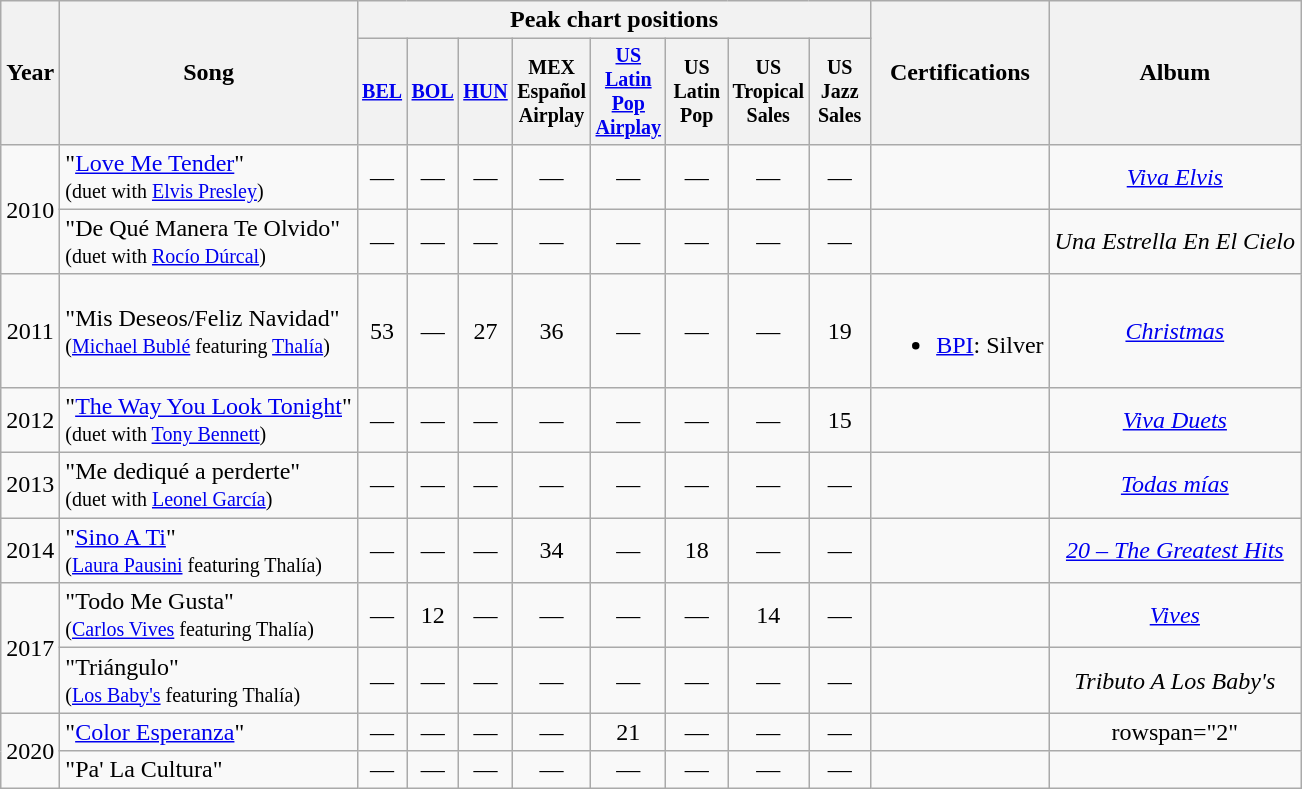<table class="wikitable" style="text-align:center;">
<tr>
<th rowspan="2">Year</th>
<th rowspan="2">Song</th>
<th colspan="8">Peak chart positions</th>
<th rowspan="2">Certifications</th>
<th rowspan="2">Album</th>
</tr>
<tr style="font-size:smaller;">
<th><a href='#'>BEL</a><br></th>
<th><a href='#'>BOL</a><br></th>
<th><a href='#'>HUN</a><br></th>
<th>MEX<br>Español<br>Airplay<br></th>
<th><a href='#'>US<br>Latin<br>Pop<br>Airplay</a><br></th>
<th width="35">US<br>Latin<br>Pop<br></th>
<th width="35">US<br>Tropical<br>Sales<br></th>
<th width="35">US<br>Jazz<br>Sales<br></th>
</tr>
<tr>
<td rowspan="2">2010</td>
<td align="left">"<a href='#'>Love Me Tender</a>" <br><small>(duet with <a href='#'>Elvis Presley</a>)</small></td>
<td>—</td>
<td>—</td>
<td>—</td>
<td>—</td>
<td>—</td>
<td>—</td>
<td>—</td>
<td>—</td>
<td></td>
<td><em><a href='#'>Viva Elvis</a></em></td>
</tr>
<tr>
<td align="left">"De Qué Manera Te Olvido" <br><small>(duet with <a href='#'>Rocío Dúrcal</a>)</small></td>
<td>—</td>
<td>—</td>
<td>—</td>
<td>—</td>
<td>—</td>
<td>—</td>
<td>—</td>
<td>—</td>
<td></td>
<td><em>Una Estrella En El Cielo</em></td>
</tr>
<tr>
<td rowspan="1">2011</td>
<td align="left">"Mis Deseos/Feliz Navidad" <br><small>(<a href='#'>Michael Bublé</a> featuring <a href='#'>Thalía</a>)</small></td>
<td>53</td>
<td>—</td>
<td>27</td>
<td>36</td>
<td>—</td>
<td>—</td>
<td>—</td>
<td>19</td>
<td><br><ul><li><a href='#'>BPI</a>: Silver</li></ul></td>
<td><em><a href='#'>Christmas</a></em></td>
</tr>
<tr>
<td rowspan="1">2012</td>
<td align="left">"<a href='#'>The Way You Look Tonight</a>" <br><small>(duet with <a href='#'>Tony Bennett</a>)</small></td>
<td>—</td>
<td>—</td>
<td>—</td>
<td>—</td>
<td>—</td>
<td>—</td>
<td>—</td>
<td>15</td>
<td></td>
<td><em><a href='#'>Viva Duets</a></em></td>
</tr>
<tr>
<td rowspan="1">2013</td>
<td align="left">"Me dediqué a perderte" <br><small>(duet with <a href='#'>Leonel García</a>)</small></td>
<td>—</td>
<td>—</td>
<td>—</td>
<td>—</td>
<td>—</td>
<td>—</td>
<td>—</td>
<td>—</td>
<td></td>
<td><em><a href='#'>Todas mías</a></em></td>
</tr>
<tr>
<td rowspan="1">2014</td>
<td align="left">"<a href='#'>Sino A Ti</a>" <br><small>(<a href='#'>Laura Pausini</a> featuring Thalía)</small></td>
<td>—</td>
<td>—</td>
<td>—</td>
<td>34</td>
<td>—</td>
<td>18</td>
<td>—</td>
<td>—</td>
<td></td>
<td><em><a href='#'>20 – The Greatest Hits</a></em></td>
</tr>
<tr>
<td rowspan="2">2017</td>
<td align="left">"Todo Me Gusta" <br><small>(<a href='#'>Carlos Vives</a> featuring Thalía)</small></td>
<td>—</td>
<td>12</td>
<td>—</td>
<td>—</td>
<td>—</td>
<td>—</td>
<td>14</td>
<td>—</td>
<td></td>
<td><em><a href='#'>Vives</a></em></td>
</tr>
<tr>
<td align="left">"Triángulo" <br><small>(<a href='#'>Los Baby's</a> featuring Thalía)</small></td>
<td>—</td>
<td>—</td>
<td>—</td>
<td>—</td>
<td>—</td>
<td>—</td>
<td>—</td>
<td>—</td>
<td></td>
<td><em>Tributo A Los Baby's</em></td>
</tr>
<tr>
<td rowspan="2">2020</td>
<td align="left">"<a href='#'>Color Esperanza</a>"<br></td>
<td>—</td>
<td>—</td>
<td>—</td>
<td>—</td>
<td>21</td>
<td>—</td>
<td>—</td>
<td>—</td>
<td></td>
<td>rowspan="2" </td>
</tr>
<tr>
<td align="left">"Pa' La Cultura" <br></td>
<td>—</td>
<td>—</td>
<td>—</td>
<td>—</td>
<td>—</td>
<td>—</td>
<td>—</td>
<td>—</td>
<td></td>
</tr>
</table>
